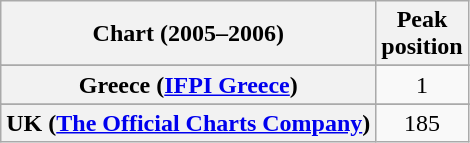<table class="wikitable plainrowheaders sortable" style="text-align:center;">
<tr>
<th scope="col">Chart (2005–2006)</th>
<th scope="col">Peak<br>position</th>
</tr>
<tr>
</tr>
<tr>
<th scope="row">Greece (<a href='#'>IFPI Greece</a>)</th>
<td>1</td>
</tr>
<tr>
</tr>
<tr>
<th scope="row">UK (<a href='#'>The Official Charts Company</a>)</th>
<td>185</td>
</tr>
</table>
